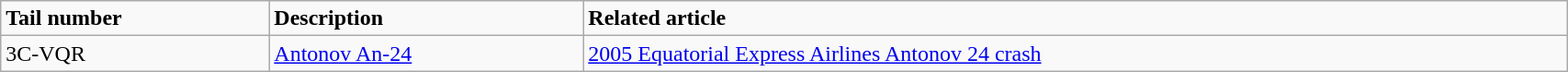<table class="wikitable" width="90%">
<tr>
<td><strong>Tail number</strong></td>
<td><strong>Description</strong></td>
<td><strong>Related article</strong></td>
</tr>
<tr>
<td>3C-VQR</td>
<td><a href='#'>Antonov An-24</a></td>
<td><a href='#'>2005 Equatorial Express Airlines Antonov 24 crash</a></td>
</tr>
</table>
